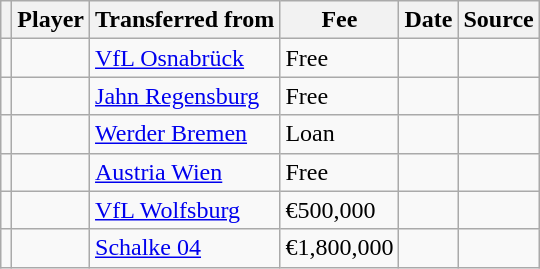<table class="wikitable plainrowheaders sortable">
<tr>
<th></th>
<th scope="col">Player</th>
<th>Transferred from</th>
<th style="width: 65px;">Fee</th>
<th scope="col">Date</th>
<th scope="col">Source</th>
</tr>
<tr>
<td align="center"></td>
<td></td>
<td> <a href='#'>VfL Osnabrück</a></td>
<td>Free</td>
<td></td>
<td></td>
</tr>
<tr>
<td align="center"></td>
<td></td>
<td> <a href='#'>Jahn Regensburg</a></td>
<td>Free</td>
<td></td>
<td></td>
</tr>
<tr>
<td align="center"></td>
<td></td>
<td> <a href='#'>Werder Bremen</a></td>
<td>Loan</td>
<td></td>
<td></td>
</tr>
<tr>
<td align="center"></td>
<td></td>
<td> <a href='#'>Austria Wien</a></td>
<td>Free</td>
<td></td>
<td></td>
</tr>
<tr>
<td align=center></td>
<td></td>
<td> <a href='#'>VfL Wolfsburg</a></td>
<td>€500,000</td>
<td></td>
<td></td>
</tr>
<tr>
<td align="center"></td>
<td></td>
<td> <a href='#'>Schalke 04</a></td>
<td>€1,800,000</td>
<td></td>
<td></td>
</tr>
</table>
